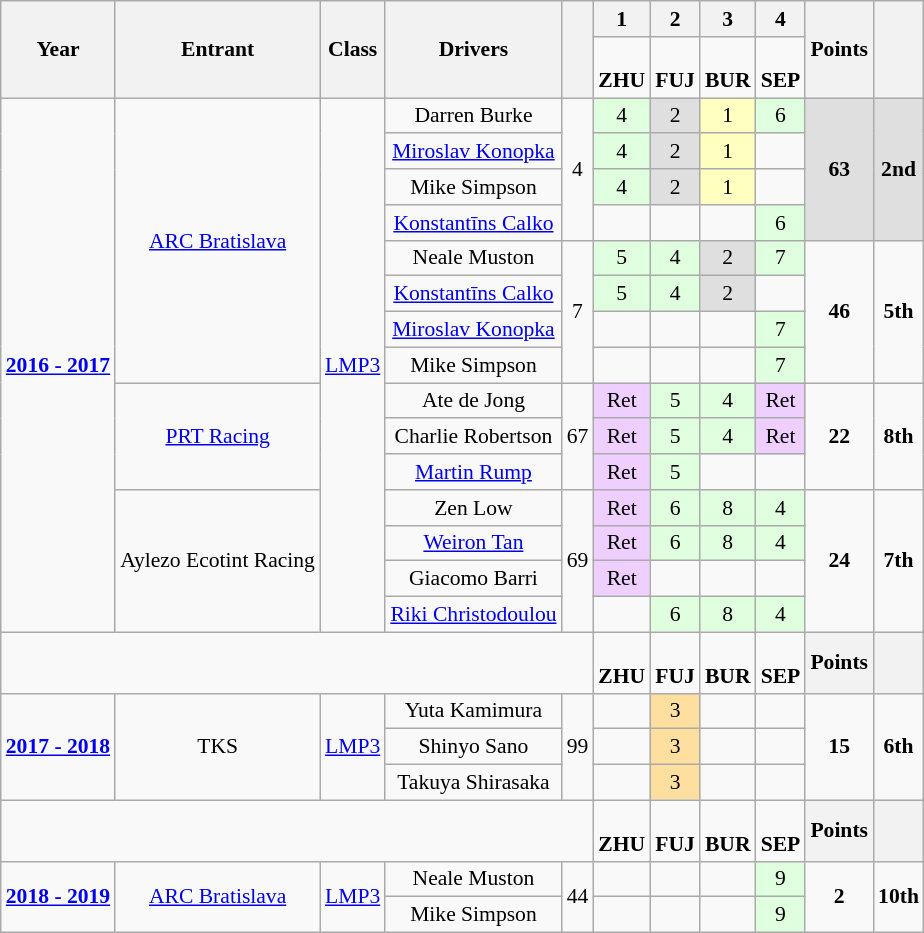<table class="wikitable" style="text-align:center; font-size:90%">
<tr>
<th rowspan="2">Year</th>
<th rowspan="2">Entrant</th>
<th rowspan="2">Class</th>
<th rowspan="2">Drivers</th>
<th rowspan="2"></th>
<th>1</th>
<th>2</th>
<th>3</th>
<th>4</th>
<th rowspan="2">Points</th>
<th rowspan="2"></th>
</tr>
<tr>
<td><strong></strong><br><strong>ZHU</strong></td>
<td><strong></strong><br><strong>FUJ</strong></td>
<td><strong></strong><br><strong>BUR</strong></td>
<td><strong></strong><br><strong>SEP</strong></td>
</tr>
<tr>
<td rowspan="15"><a href='#'><strong>2016 - 2017</strong></a></td>
<td rowspan="8"> <a href='#'>ARC Bratislava</a></td>
<td rowspan="15"><a href='#'>LMP3</a></td>
<td> Darren Burke</td>
<td rowspan="4">4</td>
<td style="background:#DFFFDF;">4</td>
<td style="background:#DFDFDF;">2</td>
<td style="background:#FFFFBF;">1</td>
<td style="background:#DFFFDF;">6</td>
<td style="background:#DFDFDF;" rowspan="4"><strong>63</strong></td>
<td style="background:#DFDFDF;" rowspan="4"><strong>2nd</strong></td>
</tr>
<tr>
<td> <a href='#'>Miroslav Konopka</a></td>
<td style="background:#DFFFDF;">4</td>
<td style="background:#DFDFDF;">2</td>
<td style="background:#FFFFBF;">1</td>
<td></td>
</tr>
<tr>
<td> Mike Simpson</td>
<td style="background:#DFFFDF;">4</td>
<td style="background:#DFDFDF;">2</td>
<td style="background:#FFFFBF;">1</td>
<td></td>
</tr>
<tr>
<td> <a href='#'>Konstantīns Calko</a></td>
<td></td>
<td></td>
<td></td>
<td style="background:#DFFFDF;">6</td>
</tr>
<tr>
<td> Neale Muston</td>
<td rowspan="4">7</td>
<td style="background:#DFFFDF;">5</td>
<td style="background:#DFFFDF;">4</td>
<td style="background:#DFDFDF;">2</td>
<td style="background:#DFFFDF;">7</td>
<td rowspan="4"><strong>46</strong></td>
<td rowspan="4"><strong>5th</strong></td>
</tr>
<tr>
<td> <a href='#'>Konstantīns Calko</a></td>
<td style="background:#DFFFDF;">5</td>
<td style="background:#DFFFDF;">4</td>
<td style="background:#DFDFDF;">2</td>
<td></td>
</tr>
<tr>
<td> <a href='#'>Miroslav Konopka</a></td>
<td></td>
<td></td>
<td></td>
<td style="background:#DFFFDF;">7</td>
</tr>
<tr>
<td> Mike Simpson</td>
<td></td>
<td></td>
<td></td>
<td style="background:#DFFFDF;">7</td>
</tr>
<tr>
<td rowspan="3"> <a href='#'>PRT Racing</a></td>
<td> Ate de Jong</td>
<td rowspan="3">67</td>
<td style="background:#EFCFFF;">Ret</td>
<td style="background:#DFFFDF;">5</td>
<td style="background:#DFFFDF;">4</td>
<td style="background:#EFCFFF;">Ret</td>
<td rowspan="3"><strong>22</strong></td>
<td rowspan="3"><strong>8th</strong></td>
</tr>
<tr>
<td> Charlie Robertson</td>
<td style="background:#EFCFFF;">Ret</td>
<td style="background:#DFFFDF;">5</td>
<td style="background:#DFFFDF;">4</td>
<td style="background:#EFCFFF;">Ret</td>
</tr>
<tr>
<td> <a href='#'>Martin Rump</a></td>
<td style="background:#EFCFFF;">Ret</td>
<td style="background:#DFFFDF;">5</td>
<td></td>
<td></td>
</tr>
<tr>
<td rowspan="4"> Aylezo Ecotint Racing</td>
<td> Zen Low</td>
<td rowspan="4">69</td>
<td style="background:#EFCFFF;">Ret</td>
<td style="background:#DFFFDF;">6</td>
<td style="background:#DFFFDF;">8</td>
<td style="background:#DFFFDF;">4</td>
<td rowspan="4"><strong>24</strong></td>
<td rowspan="4"><strong>7th</strong></td>
</tr>
<tr>
<td> <a href='#'>Weiron Tan</a></td>
<td style="background:#EFCFFF;">Ret</td>
<td style="background:#DFFFDF;">6</td>
<td style="background:#DFFFDF;">8</td>
<td style="background:#DFFFDF;">4</td>
</tr>
<tr>
<td> Giacomo Barri</td>
<td style="background:#EFCFFF;">Ret</td>
<td></td>
<td></td>
<td></td>
</tr>
<tr>
<td> <a href='#'>Riki Christodoulou</a></td>
<td></td>
<td style="background:#DFFFDF;">6</td>
<td style="background:#DFFFDF;">8</td>
<td style="background:#DFFFDF;">4</td>
</tr>
<tr>
<td colspan="5"></td>
<td><strong></strong><br><strong>ZHU</strong></td>
<td><strong></strong><br><strong>FUJ</strong></td>
<td><strong></strong><br><strong>BUR</strong></td>
<td><strong></strong><br><strong>SEP</strong></td>
<th>Points</th>
<th></th>
</tr>
<tr>
<td rowspan="3"><a href='#'><strong>2017 - 2018</strong></a></td>
<td rowspan="3"> TKS</td>
<td rowspan="3"><a href='#'>LMP3</a></td>
<td> Yuta Kamimura</td>
<td rowspan="3">99</td>
<td></td>
<td style="background:#FFDF9F;">3</td>
<td></td>
<td></td>
<td rowspan="3"><strong>15</strong></td>
<td rowspan="3"><strong>6th</strong></td>
</tr>
<tr>
<td> Shinyo Sano</td>
<td></td>
<td style="background:#FFDF9F;">3</td>
<td></td>
<td></td>
</tr>
<tr>
<td> Takuya Shirasaka</td>
<td></td>
<td style="background:#FFDF9F;">3</td>
<td></td>
<td></td>
</tr>
<tr>
<td colspan="5"></td>
<td><strong></strong><br><strong>ZHU</strong></td>
<td><strong></strong><br><strong>FUJ</strong></td>
<td><strong></strong><br><strong>BUR</strong></td>
<td><strong></strong><br><strong>SEP</strong></td>
<th>Points</th>
<th></th>
</tr>
<tr>
<td rowspan="2"><a href='#'><strong>2018 - 2019</strong></a></td>
<td rowspan="2"> <a href='#'>ARC Bratislava</a></td>
<td rowspan="2"><a href='#'>LMP3</a></td>
<td> Neale Muston</td>
<td rowspan="2">44</td>
<td></td>
<td></td>
<td></td>
<td style="background:#DFFFDF;">9</td>
<td rowspan="2"><strong>2</strong></td>
<td rowspan="2"><strong>10th</strong></td>
</tr>
<tr>
<td> Mike Simpson</td>
<td></td>
<td></td>
<td></td>
<td style="background:#DFFFDF;">9</td>
</tr>
</table>
